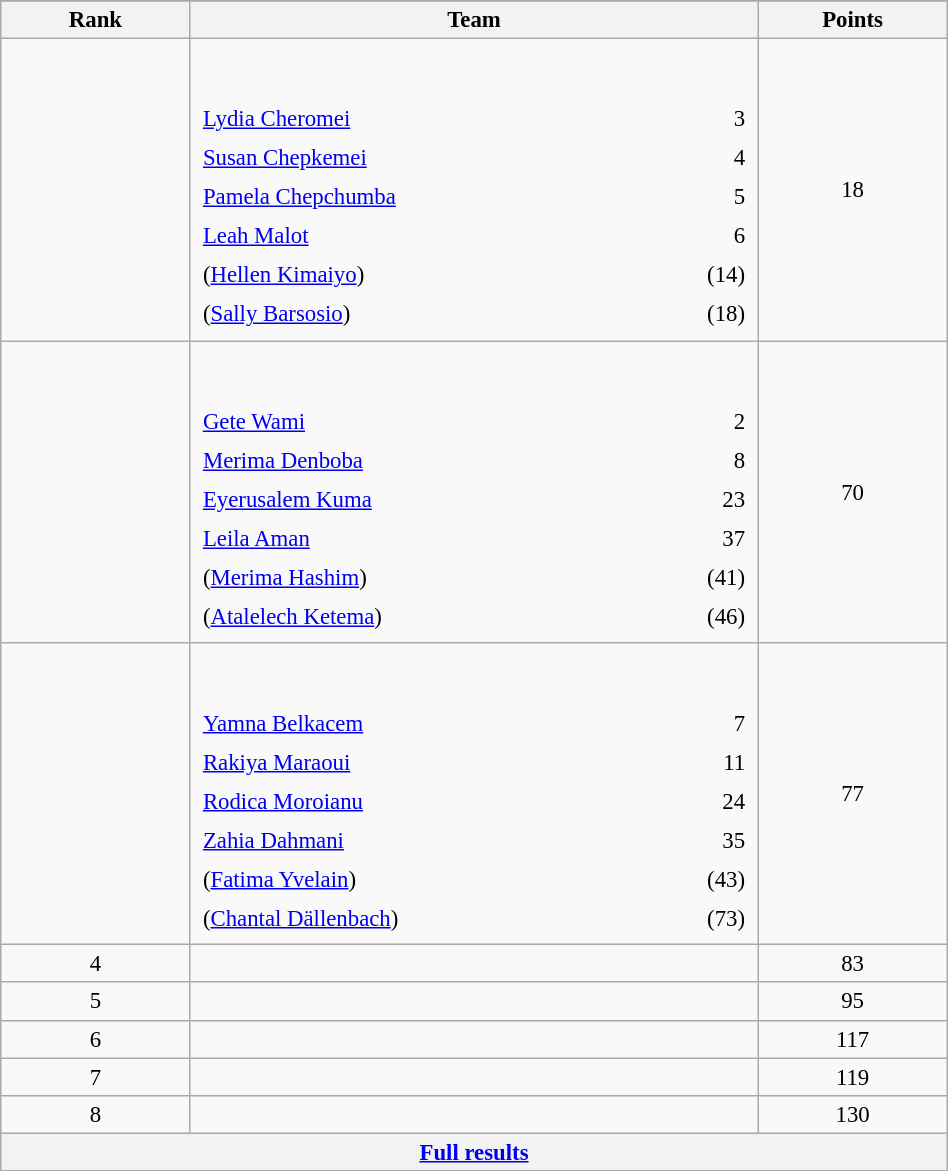<table class="wikitable sortable" style=" text-align:center; font-size:95%;" width="50%">
<tr>
</tr>
<tr>
<th width=10%>Rank</th>
<th width=30%>Team</th>
<th width=10%>Points</th>
</tr>
<tr>
<td align=center></td>
<td align=left> <br><br><table width=100%>
<tr>
<td align=left style="border:0"><a href='#'>Lydia Cheromei</a></td>
<td align=right style="border:0">3</td>
</tr>
<tr>
<td align=left style="border:0"><a href='#'>Susan Chepkemei</a></td>
<td align=right style="border:0">4</td>
</tr>
<tr>
<td align=left style="border:0"><a href='#'>Pamela Chepchumba</a></td>
<td align=right style="border:0">5</td>
</tr>
<tr>
<td align=left style="border:0"><a href='#'>Leah Malot</a></td>
<td align=right style="border:0">6</td>
</tr>
<tr>
<td align=left style="border:0">(<a href='#'>Hellen Kimaiyo</a>)</td>
<td align=right style="border:0">(14)</td>
</tr>
<tr>
<td align=left style="border:0">(<a href='#'>Sally Barsosio</a>)</td>
<td align=right style="border:0">(18)</td>
</tr>
</table>
</td>
<td>18</td>
</tr>
<tr>
<td align=center></td>
<td align=left> <br><br><table width=100%>
<tr>
<td align=left style="border:0"><a href='#'>Gete Wami</a></td>
<td align=right style="border:0">2</td>
</tr>
<tr>
<td align=left style="border:0"><a href='#'>Merima Denboba</a></td>
<td align=right style="border:0">8</td>
</tr>
<tr>
<td align=left style="border:0"><a href='#'>Eyerusalem Kuma</a></td>
<td align=right style="border:0">23</td>
</tr>
<tr>
<td align=left style="border:0"><a href='#'>Leila Aman</a></td>
<td align=right style="border:0">37</td>
</tr>
<tr>
<td align=left style="border:0">(<a href='#'>Merima Hashim</a>)</td>
<td align=right style="border:0">(41)</td>
</tr>
<tr>
<td align=left style="border:0">(<a href='#'>Atalelech Ketema</a>)</td>
<td align=right style="border:0">(46)</td>
</tr>
</table>
</td>
<td>70</td>
</tr>
<tr>
<td align=center></td>
<td align=left> <br><br><table width=100%>
<tr>
<td align=left style="border:0"><a href='#'>Yamna Belkacem</a></td>
<td align=right style="border:0">7</td>
</tr>
<tr>
<td align=left style="border:0"><a href='#'>Rakiya Maraoui</a></td>
<td align=right style="border:0">11</td>
</tr>
<tr>
<td align=left style="border:0"><a href='#'>Rodica Moroianu</a></td>
<td align=right style="border:0">24</td>
</tr>
<tr>
<td align=left style="border:0"><a href='#'>Zahia Dahmani</a></td>
<td align=right style="border:0">35</td>
</tr>
<tr>
<td align=left style="border:0">(<a href='#'>Fatima Yvelain</a>)</td>
<td align=right style="border:0">(43)</td>
</tr>
<tr>
<td align=left style="border:0">(<a href='#'>Chantal Dällenbach</a>)</td>
<td align=right style="border:0">(73)</td>
</tr>
</table>
</td>
<td>77</td>
</tr>
<tr>
<td align=center>4</td>
<td align=left></td>
<td>83</td>
</tr>
<tr>
<td align=center>5</td>
<td align=left></td>
<td>95</td>
</tr>
<tr>
<td align=center>6</td>
<td align=left></td>
<td>117</td>
</tr>
<tr>
<td align=center>7</td>
<td align=left></td>
<td>119</td>
</tr>
<tr>
<td align=center>8</td>
<td align=left></td>
<td>130</td>
</tr>
<tr class="sortbottom">
<th colspan=3 align=center><a href='#'>Full results</a></th>
</tr>
</table>
